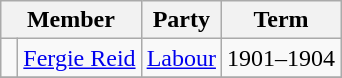<table class="wikitable">
<tr>
<th colspan="2">Member</th>
<th>Party</th>
<th>Term</th>
</tr>
<tr>
<td> </td>
<td><a href='#'>Fergie Reid</a></td>
<td><a href='#'>Labour</a></td>
<td>1901–1904</td>
</tr>
<tr>
</tr>
</table>
